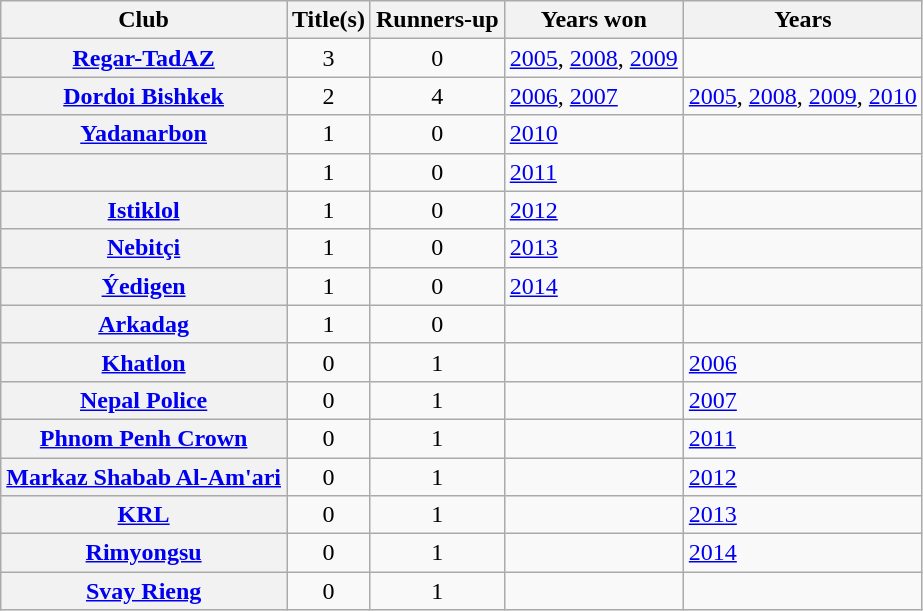<table class="wikitable sortable plainrowheaders">
<tr>
<th scope="col">Club</th>
<th scope="col">Title(s)</th>
<th scope="col">Runners-up</th>
<th scope="col">Years won</th>
<th scope="col">Years </th>
</tr>
<tr>
<th align="left" scope="row"> <a href='#'>Regar-TadAZ</a></th>
<td style="text-align:center;">3</td>
<td style="text-align:center;">0</td>
<td><a href='#'>2005</a>, <a href='#'>2008</a>, <a href='#'>2009</a></td>
<td></td>
</tr>
<tr>
<th align="left" scope="row"> <a href='#'>Dordoi Bishkek</a></th>
<td style="text-align:center;">2</td>
<td style="text-align:center;">4</td>
<td><a href='#'>2006</a>, <a href='#'>2007</a></td>
<td><a href='#'>2005</a>, <a href='#'>2008</a>, <a href='#'>2009</a>, <a href='#'>2010</a></td>
</tr>
<tr>
<th align="left" scope="row"> <a href='#'>Yadanarbon</a></th>
<td style="text-align:center;">1</td>
<td style="text-align:center;">0</td>
<td><a href='#'>2010</a></td>
<td></td>
</tr>
<tr>
<th align="left" scope="row"></th>
<td style="text-align:center;">1</td>
<td style="text-align:center;">0</td>
<td><a href='#'>2011</a></td>
<td></td>
</tr>
<tr>
<th align="left" scope="row"> <a href='#'>Istiklol</a></th>
<td style="text-align:center;">1</td>
<td style="text-align:center;">0</td>
<td><a href='#'>2012</a></td>
<td></td>
</tr>
<tr>
<th align="left" scope="row"> <a href='#'>Nebitçi</a></th>
<td style="text-align:center;">1</td>
<td style="text-align:center;">0</td>
<td><a href='#'>2013</a></td>
<td></td>
</tr>
<tr>
<th align="left" scope="row"> <a href='#'>Ýedigen</a></th>
<td style="text-align:center;">1</td>
<td style="text-align:center;">0</td>
<td><a href='#'>2014</a></td>
<td></td>
</tr>
<tr>
<th align="left" scope="row"> <a href='#'>Arkadag</a></th>
<td style="text-align:center;">1</td>
<td style="text-align:center;">0</td>
<td></td>
<td></td>
</tr>
<tr>
<th align="left" scope="row"> <a href='#'>Khatlon</a></th>
<td style="text-align:center;">0</td>
<td style="text-align:center;">1</td>
<td></td>
<td><a href='#'>2006</a></td>
</tr>
<tr>
<th align="left" scope="row"> <a href='#'>Nepal Police</a></th>
<td style="text-align:center;">0</td>
<td style="text-align:center;">1</td>
<td></td>
<td><a href='#'>2007</a></td>
</tr>
<tr>
<th align="left" scope="row"> <a href='#'>Phnom Penh Crown</a></th>
<td style="text-align:center;">0</td>
<td style="text-align:center;">1</td>
<td></td>
<td><a href='#'>2011</a></td>
</tr>
<tr>
<th align="left" scope="row"> <a href='#'>Markaz Shabab Al-Am'ari</a></th>
<td style="text-align:center;">0</td>
<td style="text-align:center;">1</td>
<td></td>
<td><a href='#'>2012</a></td>
</tr>
<tr>
<th align="left" scope="row"> <a href='#'>KRL</a></th>
<td style="text-align:center;">0</td>
<td style="text-align:center;">1</td>
<td></td>
<td><a href='#'>2013</a></td>
</tr>
<tr>
<th align="left" scope="row"> <a href='#'>Rimyongsu</a></th>
<td style="text-align:center;">0</td>
<td style="text-align:center;">1</td>
<td></td>
<td><a href='#'>2014</a></td>
</tr>
<tr>
<th align="left" scope="row"> <a href='#'>Svay Rieng</a></th>
<td style="text-align:center;">0</td>
<td style="text-align:center;">1</td>
<td></td>
<td></td>
</tr>
</table>
